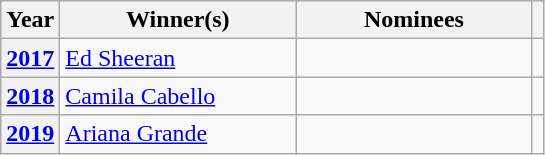<table class="wikitable sortable">
<tr>
<th scope="col">Year</th>
<th scope="col" style="width:150px;">Winner(s)</th>
<th scope="col" style="width:150px;">Nominees</th>
<th scope="col" class="unsortable"></th>
</tr>
<tr>
<th scope="row"><a href='#'>2017</a></th>
<td><a href='#'>Ed Sheeran</a></td>
<td></td>
<td align="center"></td>
</tr>
<tr>
<th scope="row"><a href='#'>2018</a></th>
<td><a href='#'>Camila Cabello</a></td>
<td></td>
<td align="center"></td>
</tr>
<tr>
<th scope="row"><a href='#'>2019</a></th>
<td><a href='#'>Ariana Grande</a></td>
<td></td>
<td align="center"></td>
</tr>
</table>
